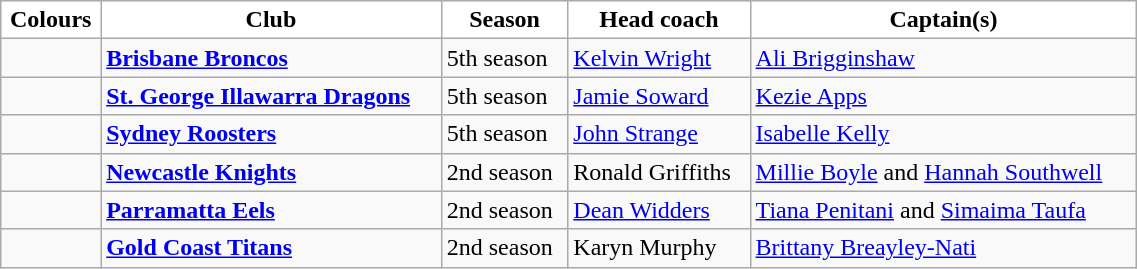<table class="wikitable" style="width:60%; text-align:left">
<tr>
<th style="background:white">Colours</th>
<th style="background:white">Club</th>
<th style="background:white">Season</th>
<th style="background:white">Head coach</th>
<th style="background:white">Captain(s)</th>
</tr>
<tr>
<td></td>
<td><strong><a href='#'>Brisbane Broncos</a></strong></td>
<td>5th season</td>
<td><a href='#'>Kelvin Wright</a></td>
<td><a href='#'>Ali Brigginshaw</a></td>
</tr>
<tr>
<td></td>
<td><strong><a href='#'>St. George Illawarra Dragons</a></strong></td>
<td>5th season</td>
<td><a href='#'>Jamie Soward</a></td>
<td><a href='#'>Kezie Apps</a></td>
</tr>
<tr>
<td></td>
<td><strong><a href='#'>Sydney Roosters</a></strong></td>
<td>5th season</td>
<td><a href='#'>John Strange</a></td>
<td><a href='#'>Isabelle Kelly</a></td>
</tr>
<tr>
<td></td>
<td><strong><a href='#'>Newcastle Knights</a></strong></td>
<td>2nd season</td>
<td>Ronald Griffiths</td>
<td><a href='#'>Millie Boyle</a> and <a href='#'>Hannah Southwell</a></td>
</tr>
<tr>
<td></td>
<td><strong><a href='#'>Parramatta Eels</a></strong></td>
<td>2nd season</td>
<td><a href='#'>Dean Widders</a></td>
<td><a href='#'>Tiana Penitani</a> and <a href='#'>Simaima Taufa</a></td>
</tr>
<tr>
<td></td>
<td><strong><a href='#'>Gold Coast Titans</a></strong></td>
<td>2nd season</td>
<td>Karyn Murphy</td>
<td><a href='#'>Brittany Breayley-Nati</a></td>
</tr>
</table>
